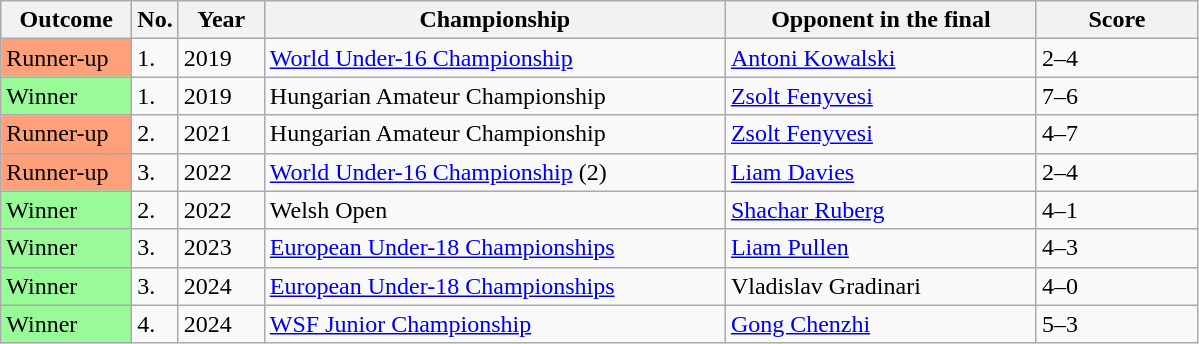<table class="sortable wikitable">
<tr>
<th width="80">Outcome</th>
<th width="20">No.</th>
<th width="50">Year</th>
<th width="300">Championship</th>
<th width="200">Opponent in the final</th>
<th width="100">Score</th>
</tr>
<tr>
<td style="background:#ffa07a;">Runner-up</td>
<td>1.</td>
<td>2019</td>
<td><a href='#'>World Under-16 Championship</a></td>
<td> <a href='#'>Antoni Kowalski</a></td>
<td>2–4</td>
</tr>
<tr>
<td style="background:#98FB98">Winner</td>
<td>1.</td>
<td>2019</td>
<td>Hungarian Amateur Championship</td>
<td> <a href='#'>Zsolt Fenyvesi</a></td>
<td>7–6</td>
</tr>
<tr>
<td style="background:#ffa07a;">Runner-up</td>
<td>2.</td>
<td>2021</td>
<td>Hungarian Amateur Championship</td>
<td> <a href='#'>Zsolt Fenyvesi</a></td>
<td>4–7</td>
</tr>
<tr>
<td style="background:#ffa07a;">Runner-up</td>
<td>3.</td>
<td>2022</td>
<td><a href='#'>World Under-16 Championship</a> (2)</td>
<td> <a href='#'>Liam Davies</a></td>
<td>2–4</td>
</tr>
<tr>
<td style="background:#98FB98">Winner</td>
<td>2.</td>
<td>2022</td>
<td>Welsh Open</td>
<td> <a href='#'>Shachar Ruberg</a></td>
<td>4–1</td>
</tr>
<tr>
<td style="background:#98FB98">Winner</td>
<td>3.</td>
<td>2023</td>
<td><a href='#'>European Under-18 Championships</a></td>
<td> <a href='#'>Liam Pullen</a></td>
<td>4–3</td>
</tr>
<tr>
<td style="background:#98FB98">Winner</td>
<td>3.</td>
<td>2024</td>
<td><a href='#'>European Under-18 Championships</a></td>
<td> Vladislav Gradinari</td>
<td>4–0</td>
</tr>
<tr>
<td style="background:#98FB98">Winner</td>
<td>4.</td>
<td>2024</td>
<td><a href='#'>WSF Junior Championship</a></td>
<td> <a href='#'>Gong Chenzhi</a></td>
<td>5–3</td>
</tr>
</table>
